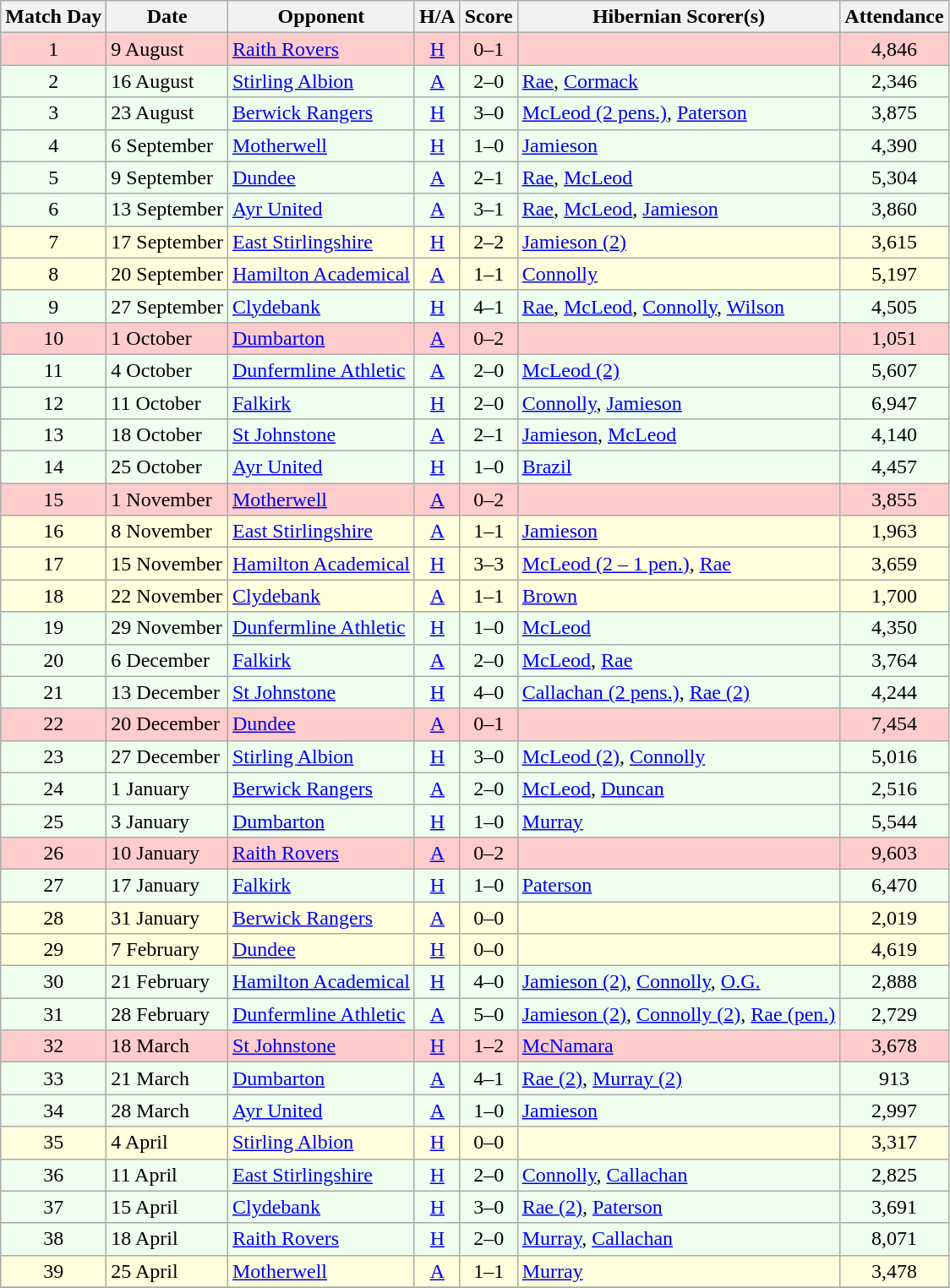<table class="wikitable" style="text-align:center">
<tr>
<th>Match Day</th>
<th>Date</th>
<th>Opponent</th>
<th>H/A</th>
<th>Score</th>
<th>Hibernian Scorer(s)</th>
<th>Attendance</th>
</tr>
<tr bgcolor=#FFCCCC>
<td>1</td>
<td align=left>9 August</td>
<td align=left><a href='#'>Raith Rovers</a></td>
<td><a href='#'>H</a></td>
<td>0–1</td>
<td align=left></td>
<td>4,846</td>
</tr>
<tr bgcolor=#EEFFEE>
<td>2</td>
<td align=left>16 August</td>
<td align=left><a href='#'>Stirling Albion</a></td>
<td><a href='#'>A</a></td>
<td>2–0</td>
<td align=left><a href='#'>Rae</a>, <a href='#'>Cormack</a></td>
<td>2,346</td>
</tr>
<tr bgcolor=#EEFFEE>
<td>3</td>
<td align=left>23 August</td>
<td align=left><a href='#'>Berwick Rangers</a></td>
<td><a href='#'>H</a></td>
<td>3–0</td>
<td align=left><a href='#'>McLeod (2 pens.)</a>, <a href='#'>Paterson</a></td>
<td>3,875</td>
</tr>
<tr bgcolor=#EEFFEE>
<td>4</td>
<td align=left>6 September</td>
<td align=left><a href='#'>Motherwell</a></td>
<td><a href='#'>H</a></td>
<td>1–0</td>
<td align=left><a href='#'>Jamieson</a></td>
<td>4,390</td>
</tr>
<tr bgcolor=#EEFFEE>
<td>5</td>
<td align=left>9 September</td>
<td align=left><a href='#'>Dundee</a></td>
<td><a href='#'>A</a></td>
<td>2–1</td>
<td align=left><a href='#'>Rae</a>, <a href='#'>McLeod</a></td>
<td>5,304</td>
</tr>
<tr bgcolor=#EEFFEE>
<td>6</td>
<td align=left>13 September</td>
<td align=left><a href='#'>Ayr United</a></td>
<td><a href='#'>A</a></td>
<td>3–1</td>
<td align=left><a href='#'>Rae</a>, <a href='#'>McLeod</a>, <a href='#'>Jamieson</a></td>
<td>3,860</td>
</tr>
<tr bgcolor=#FFFFDD>
<td>7</td>
<td align=left>17 September</td>
<td align=left><a href='#'>East Stirlingshire</a></td>
<td><a href='#'>H</a></td>
<td>2–2</td>
<td align=left><a href='#'>Jamieson (2)</a></td>
<td>3,615</td>
</tr>
<tr bgcolor=#FFFFDD>
<td>8</td>
<td align=left>20 September</td>
<td align=left><a href='#'>Hamilton Academical</a></td>
<td><a href='#'>A</a></td>
<td>1–1</td>
<td align=left><a href='#'>Connolly</a></td>
<td>5,197</td>
</tr>
<tr bgcolor=#EEFFEE>
<td>9</td>
<td align=left>27 September</td>
<td align=left><a href='#'>Clydebank</a></td>
<td><a href='#'>H</a></td>
<td>4–1</td>
<td align=left><a href='#'>Rae</a>, <a href='#'>McLeod</a>, <a href='#'>Connolly</a>, <a href='#'>Wilson</a></td>
<td>4,505</td>
</tr>
<tr bgcolor=#FFCCCC>
<td>10</td>
<td align=left>1 October</td>
<td align=left><a href='#'>Dumbarton</a></td>
<td><a href='#'>A</a></td>
<td>0–2</td>
<td align=left></td>
<td>1,051</td>
</tr>
<tr bgcolor=#EEFFEE>
<td>11</td>
<td align=left>4 October</td>
<td align=left><a href='#'>Dunfermline Athletic</a></td>
<td><a href='#'>A</a></td>
<td>2–0</td>
<td align=left><a href='#'>McLeod (2)</a></td>
<td>5,607</td>
</tr>
<tr bgcolor=#EEFFEE>
<td>12</td>
<td align=left>11 October</td>
<td align=left><a href='#'>Falkirk</a></td>
<td><a href='#'>H</a></td>
<td>2–0</td>
<td align=left><a href='#'>Connolly</a>, <a href='#'>Jamieson</a></td>
<td>6,947</td>
</tr>
<tr bgcolor=#EEFFEE>
<td>13</td>
<td align=left>18 October</td>
<td align=left><a href='#'>St Johnstone</a></td>
<td><a href='#'>A</a></td>
<td>2–1</td>
<td align=left><a href='#'>Jamieson</a>, <a href='#'>McLeod</a></td>
<td>4,140</td>
</tr>
<tr bgcolor=#EEFFEE>
<td>14</td>
<td align=left>25 October</td>
<td align=left><a href='#'>Ayr United</a></td>
<td><a href='#'>H</a></td>
<td>1–0</td>
<td align=left><a href='#'>Brazil</a></td>
<td>4,457</td>
</tr>
<tr bgcolor=#FFCCCC>
<td>15</td>
<td align=left>1 November</td>
<td align=left><a href='#'>Motherwell</a></td>
<td><a href='#'>A</a></td>
<td>0–2</td>
<td align=left></td>
<td>3,855</td>
</tr>
<tr bgcolor=#FFFFDD>
<td>16</td>
<td align=left>8 November</td>
<td align=left><a href='#'>East Stirlingshire</a></td>
<td><a href='#'>A</a></td>
<td>1–1</td>
<td align=left><a href='#'>Jamieson</a></td>
<td>1,963</td>
</tr>
<tr bgcolor=#FFFFDD>
<td>17</td>
<td align=left>15 November</td>
<td align=left><a href='#'>Hamilton Academical</a></td>
<td><a href='#'>H</a></td>
<td>3–3</td>
<td align=left><a href='#'>McLeod (2 – 1 pen.)</a>, <a href='#'>Rae</a></td>
<td>3,659</td>
</tr>
<tr bgcolor=#FFFFDD>
<td>18</td>
<td align=left>22 November</td>
<td align=left><a href='#'>Clydebank</a></td>
<td><a href='#'>A</a></td>
<td>1–1</td>
<td align=left><a href='#'>Brown</a></td>
<td>1,700</td>
</tr>
<tr bgcolor=#EEFFEE>
<td>19</td>
<td align=left>29 November</td>
<td align=left><a href='#'>Dunfermline Athletic</a></td>
<td><a href='#'>H</a></td>
<td>1–0</td>
<td align=left><a href='#'>McLeod</a></td>
<td>4,350</td>
</tr>
<tr bgcolor=#EEFFEE>
<td>20</td>
<td align=left>6 December</td>
<td align=left><a href='#'>Falkirk</a></td>
<td><a href='#'>A</a></td>
<td>2–0</td>
<td align=left><a href='#'>McLeod</a>, <a href='#'>Rae</a></td>
<td>3,764</td>
</tr>
<tr bgcolor=#EEFFEE>
<td>21</td>
<td align=left>13 December</td>
<td align=left><a href='#'>St Johnstone</a></td>
<td><a href='#'>H</a></td>
<td>4–0</td>
<td align=left><a href='#'>Callachan (2 pens.)</a>, <a href='#'>Rae (2)</a></td>
<td>4,244</td>
</tr>
<tr bgcolor=#FFCCCC>
<td>22</td>
<td align=left>20 December</td>
<td align=left><a href='#'>Dundee</a></td>
<td><a href='#'>A</a></td>
<td>0–1</td>
<td align=left></td>
<td>7,454</td>
</tr>
<tr bgcolor=#EEFFEE>
<td>23</td>
<td align=left>27 December</td>
<td align=left><a href='#'>Stirling Albion</a></td>
<td><a href='#'>H</a></td>
<td>3–0</td>
<td align=left><a href='#'>McLeod (2)</a>, <a href='#'>Connolly</a></td>
<td>5,016</td>
</tr>
<tr bgcolor=#EEFFEE>
<td>24</td>
<td align=left>1 January</td>
<td align=left><a href='#'>Berwick Rangers</a></td>
<td><a href='#'>A</a></td>
<td>2–0</td>
<td align=left><a href='#'>McLeod</a>, <a href='#'>Duncan</a></td>
<td>2,516</td>
</tr>
<tr bgcolor=#EEFFEE>
<td>25</td>
<td align=left>3 January</td>
<td align=left><a href='#'>Dumbarton</a></td>
<td><a href='#'>H</a></td>
<td>1–0</td>
<td align=left><a href='#'>Murray</a></td>
<td>5,544</td>
</tr>
<tr bgcolor=#FFCCCC>
<td>26</td>
<td align=left>10 January</td>
<td align=left><a href='#'>Raith Rovers</a></td>
<td><a href='#'>A</a></td>
<td>0–2</td>
<td align=left></td>
<td>9,603</td>
</tr>
<tr bgcolor=#EEFFEE>
<td>27</td>
<td align=left>17 January</td>
<td align=left><a href='#'>Falkirk</a></td>
<td><a href='#'>H</a></td>
<td>1–0</td>
<td align=left><a href='#'>Paterson</a></td>
<td>6,470</td>
</tr>
<tr bgcolor=#FFFFDD>
<td>28</td>
<td align=left>31 January</td>
<td align=left><a href='#'>Berwick Rangers</a></td>
<td><a href='#'>A</a></td>
<td>0–0</td>
<td align=left></td>
<td>2,019</td>
</tr>
<tr bgcolor=#FFFFDD>
<td>29</td>
<td align=left>7 February</td>
<td align=left><a href='#'>Dundee</a></td>
<td><a href='#'>H</a></td>
<td>0–0</td>
<td align=left></td>
<td>4,619</td>
</tr>
<tr bgcolor=#EEFFEE>
<td>30</td>
<td align=left>21 February</td>
<td align=left><a href='#'>Hamilton Academical</a></td>
<td><a href='#'>H</a></td>
<td>4–0</td>
<td align=left><a href='#'>Jamieson (2)</a>, <a href='#'>Connolly</a>, <a href='#'>O.G.</a></td>
<td>2,888</td>
</tr>
<tr bgcolor=#EEFFEE>
<td>31</td>
<td align=left>28 February</td>
<td align=left><a href='#'>Dunfermline Athletic</a></td>
<td><a href='#'>A</a></td>
<td>5–0</td>
<td align=left><a href='#'>Jamieson (2)</a>, <a href='#'>Connolly (2)</a>, <a href='#'>Rae (pen.)</a></td>
<td>2,729</td>
</tr>
<tr bgcolor=#FFCCCC>
<td>32</td>
<td align=left>18 March</td>
<td align=left><a href='#'>St Johnstone</a></td>
<td><a href='#'>H</a></td>
<td>1–2</td>
<td align=left><a href='#'>McNamara</a></td>
<td>3,678</td>
</tr>
<tr bgcolor=#EEFFEE>
<td>33</td>
<td align=left>21 March</td>
<td align=left><a href='#'>Dumbarton</a></td>
<td><a href='#'>A</a></td>
<td>4–1</td>
<td align=left><a href='#'>Rae (2)</a>, <a href='#'>Murray (2)</a></td>
<td>913</td>
</tr>
<tr bgcolor=#EEFFEE>
<td>34</td>
<td align=left>28 March</td>
<td align=left><a href='#'>Ayr United</a></td>
<td><a href='#'>A</a></td>
<td>1–0</td>
<td align=left><a href='#'>Jamieson</a></td>
<td>2,997</td>
</tr>
<tr bgcolor=#FFFFDD>
<td>35</td>
<td align=left>4 April</td>
<td align=left><a href='#'>Stirling Albion</a></td>
<td><a href='#'>H</a></td>
<td>0–0</td>
<td align=left></td>
<td>3,317</td>
</tr>
<tr bgcolor=#EEFFEE>
<td>36</td>
<td align=left>11 April</td>
<td align=left><a href='#'>East Stirlingshire</a></td>
<td><a href='#'>H</a></td>
<td>2–0</td>
<td align=left><a href='#'>Connolly</a>, <a href='#'>Callachan</a></td>
<td>2,825</td>
</tr>
<tr bgcolor=#EEFFEE>
<td>37</td>
<td align=left>15 April</td>
<td align=left><a href='#'>Clydebank</a></td>
<td><a href='#'>H</a></td>
<td>3–0</td>
<td align=left><a href='#'>Rae (2)</a>, <a href='#'>Paterson</a></td>
<td>3,691</td>
</tr>
<tr bgcolor=#EEFFEE>
<td>38</td>
<td align=left>18 April</td>
<td align=left><a href='#'>Raith Rovers</a></td>
<td><a href='#'>H</a></td>
<td>2–0</td>
<td align=left><a href='#'>Murray</a>, <a href='#'>Callachan</a></td>
<td>8,071</td>
</tr>
<tr bgcolor=#FFFFDD>
<td>39</td>
<td align=left>25 April</td>
<td align=left><a href='#'>Motherwell</a></td>
<td><a href='#'>A</a></td>
<td>1–1</td>
<td align=left><a href='#'>Murray</a></td>
<td>3,478</td>
</tr>
<tr>
</tr>
</table>
